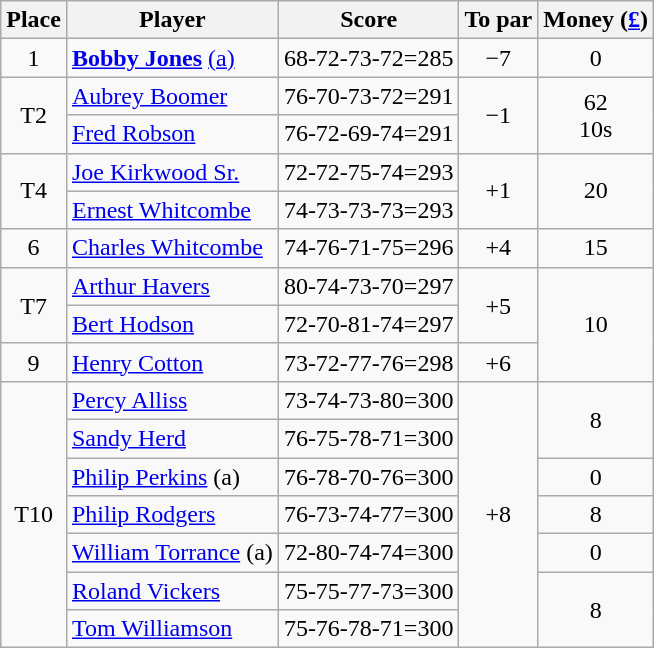<table class=wikitable>
<tr>
<th>Place</th>
<th>Player</th>
<th>Score</th>
<th>To par</th>
<th>Money (<a href='#'>£</a>)</th>
</tr>
<tr>
<td align=center>1</td>
<td> <strong><a href='#'>Bobby Jones</a></strong> <a href='#'>(a)</a></td>
<td>68-72-73-72=285</td>
<td align=center>−7</td>
<td align=center>0</td>
</tr>
<tr>
<td rowspan=2 align=center>T2</td>
<td> <a href='#'>Aubrey Boomer</a></td>
<td>76-70-73-72=291</td>
<td rowspan=2 align=center>−1</td>
<td rowspan=2 align=center>62<br>10s</td>
</tr>
<tr>
<td> <a href='#'>Fred Robson</a></td>
<td>76-72-69-74=291</td>
</tr>
<tr>
<td rowspan=2 align=center>T4</td>
<td> <a href='#'>Joe Kirkwood Sr.</a></td>
<td>72-72-75-74=293</td>
<td rowspan=2 align=center>+1</td>
<td rowspan=2 align=center>20</td>
</tr>
<tr>
<td> <a href='#'>Ernest Whitcombe</a></td>
<td>74-73-73-73=293</td>
</tr>
<tr>
<td align=center>6</td>
<td> <a href='#'>Charles Whitcombe</a></td>
<td>74-76-71-75=296</td>
<td align=center>+4</td>
<td align=center>15</td>
</tr>
<tr>
<td rowspan=2 align=center>T7</td>
<td> <a href='#'>Arthur Havers</a></td>
<td>80-74-73-70=297</td>
<td rowspan=2 align=center>+5</td>
<td rowspan=3 align=center>10</td>
</tr>
<tr>
<td> <a href='#'>Bert Hodson</a></td>
<td>72-70-81-74=297</td>
</tr>
<tr>
<td align=center>9</td>
<td> <a href='#'>Henry Cotton</a></td>
<td>73-72-77-76=298</td>
<td align=center>+6</td>
</tr>
<tr>
<td rowspan=7 align=center>T10</td>
<td> <a href='#'>Percy Alliss</a></td>
<td>73-74-73-80=300</td>
<td rowspan=7 align=center>+8</td>
<td rowspan=2 align=center>8</td>
</tr>
<tr>
<td> <a href='#'>Sandy Herd</a></td>
<td>76-75-78-71=300</td>
</tr>
<tr>
<td> <a href='#'>Philip Perkins</a> (a)</td>
<td>76-78-70-76=300</td>
<td align=center>0</td>
</tr>
<tr>
<td> <a href='#'>Philip Rodgers</a></td>
<td>76-73-74-77=300</td>
<td align=center>8</td>
</tr>
<tr>
<td> <a href='#'>William Torrance</a> (a)</td>
<td>72-80-74-74=300</td>
<td align=center>0</td>
</tr>
<tr>
<td> <a href='#'>Roland Vickers</a></td>
<td>75-75-77-73=300</td>
<td rowspan=2 align=center>8</td>
</tr>
<tr>
<td> <a href='#'>Tom Williamson</a></td>
<td>75-76-78-71=300</td>
</tr>
</table>
